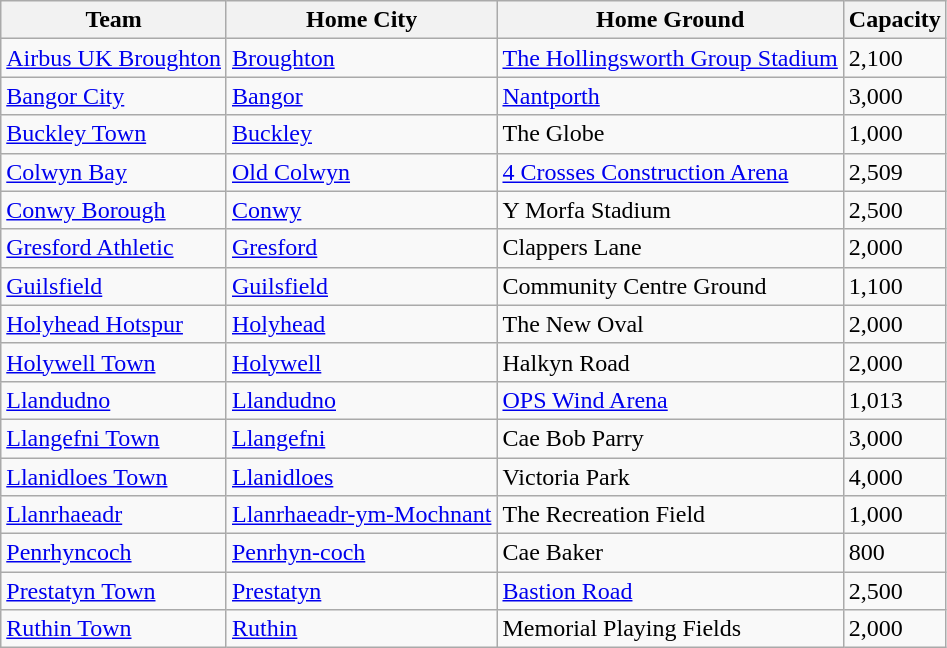<table class="wikitable sortable">
<tr>
<th>Team</th>
<th>Home City</th>
<th>Home Ground</th>
<th>Capacity</th>
</tr>
<tr>
<td><a href='#'>Airbus UK Broughton</a></td>
<td><a href='#'>Broughton</a></td>
<td><a href='#'>The Hollingsworth Group Stadium</a></td>
<td>2,100</td>
</tr>
<tr>
<td><a href='#'>Bangor City</a></td>
<td><a href='#'>Bangor</a></td>
<td><a href='#'>Nantporth</a></td>
<td>3,000</td>
</tr>
<tr>
<td><a href='#'>Buckley Town</a></td>
<td><a href='#'>Buckley</a></td>
<td>The Globe</td>
<td>1,000</td>
</tr>
<tr>
<td><a href='#'>Colwyn Bay</a></td>
<td><a href='#'>Old Colwyn</a></td>
<td><a href='#'>4 Crosses Construction Arena</a></td>
<td>2,509</td>
</tr>
<tr>
<td><a href='#'>Conwy Borough</a></td>
<td><a href='#'>Conwy</a></td>
<td>Y Morfa Stadium</td>
<td>2,500</td>
</tr>
<tr>
<td><a href='#'>Gresford Athletic</a></td>
<td><a href='#'>Gresford</a></td>
<td>Clappers Lane</td>
<td>2,000</td>
</tr>
<tr>
<td><a href='#'>Guilsfield</a></td>
<td><a href='#'>Guilsfield</a></td>
<td>Community Centre Ground</td>
<td>1,100</td>
</tr>
<tr>
<td><a href='#'>Holyhead Hotspur</a></td>
<td><a href='#'>Holyhead</a></td>
<td>The New Oval</td>
<td>2,000</td>
</tr>
<tr>
<td><a href='#'>Holywell Town</a></td>
<td><a href='#'>Holywell</a></td>
<td>Halkyn Road</td>
<td>2,000</td>
</tr>
<tr>
<td><a href='#'>Llandudno</a></td>
<td><a href='#'>Llandudno</a></td>
<td><a href='#'>OPS Wind Arena</a></td>
<td>1,013</td>
</tr>
<tr>
<td><a href='#'>Llangefni Town</a></td>
<td><a href='#'>Llangefni</a></td>
<td>Cae Bob Parry</td>
<td>3,000</td>
</tr>
<tr>
<td><a href='#'>Llanidloes Town</a></td>
<td><a href='#'>Llanidloes</a></td>
<td>Victoria Park</td>
<td>4,000</td>
</tr>
<tr>
<td><a href='#'>Llanrhaeadr</a></td>
<td><a href='#'>Llanrhaeadr-ym-Mochnant</a></td>
<td>The Recreation Field</td>
<td>1,000</td>
</tr>
<tr>
<td><a href='#'>Penrhyncoch</a></td>
<td><a href='#'>Penrhyn-coch</a></td>
<td>Cae Baker</td>
<td>800</td>
</tr>
<tr>
<td><a href='#'>Prestatyn Town</a></td>
<td><a href='#'>Prestatyn</a></td>
<td><a href='#'>Bastion Road</a></td>
<td>2,500</td>
</tr>
<tr>
<td><a href='#'>Ruthin Town</a></td>
<td><a href='#'>Ruthin</a></td>
<td>Memorial Playing Fields</td>
<td>2,000</td>
</tr>
</table>
